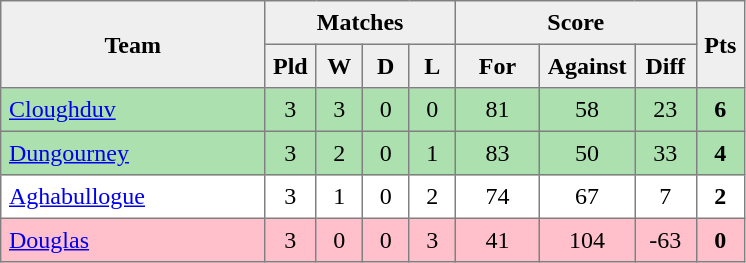<table style=border-collapse:collapse border=1 cellspacing=0 cellpadding=5>
<tr align=center bgcolor=#efefef>
<th rowspan=2 width=165>Team</th>
<th colspan=4>Matches</th>
<th colspan=3>Score</th>
<th rowspan=2width=20>Pts</th>
</tr>
<tr align=center bgcolor=#efefef>
<th width=20>Pld</th>
<th width=20>W</th>
<th width=20>D</th>
<th width=20>L</th>
<th width=45>For</th>
<th width=45>Against</th>
<th width=30>Diff</th>
</tr>
<tr align=center style="background:#ACE1AF;">
<td style="text-align:left;"><a href='#'>Cloughduv</a></td>
<td>3</td>
<td>3</td>
<td>0</td>
<td>0</td>
<td>81</td>
<td>58</td>
<td>23</td>
<td><strong>6</strong></td>
</tr>
<tr align=center style="background:#ACE1AF;">
<td style="text-align:left;"><a href='#'>Dungourney</a></td>
<td>3</td>
<td>2</td>
<td>0</td>
<td>1</td>
<td>83</td>
<td>50</td>
<td>33</td>
<td><strong>4</strong></td>
</tr>
<tr align=center>
<td style="text-align:left;"><a href='#'>Aghabullogue</a></td>
<td>3</td>
<td>1</td>
<td>0</td>
<td>2</td>
<td>74</td>
<td>67</td>
<td>7</td>
<td><strong>2</strong></td>
</tr>
<tr align=center style="background:#FFC0CB;">
<td style="text-align:left;"><a href='#'>Douglas</a></td>
<td>3</td>
<td>0</td>
<td>0</td>
<td>3</td>
<td>41</td>
<td>104</td>
<td>-63</td>
<td><strong>0</strong></td>
</tr>
</table>
